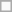<table class="wikitable" style="float:right;">
<tr>
</tr>
<tr>
<td></td>
</tr>
</table>
